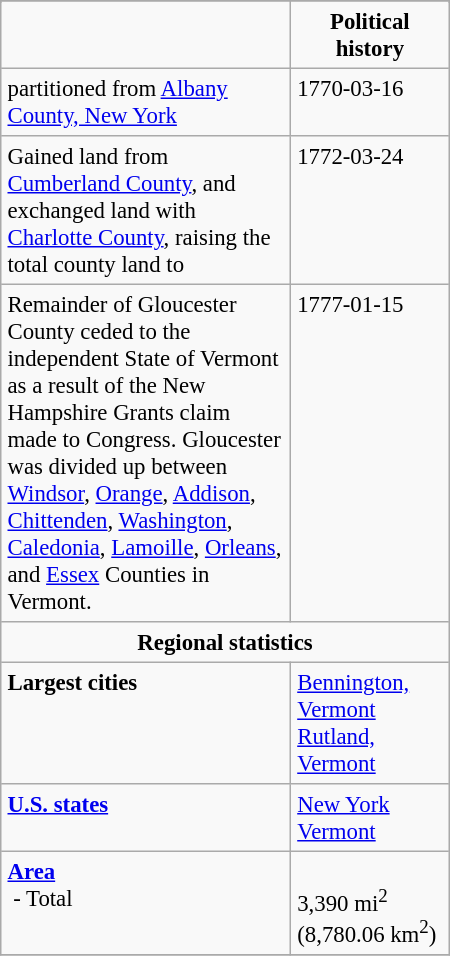<table class="infobox" border="1" cellpadding="4" style="width: 300px; border-collapse:collapse; font-size: 95%;">
<tr>
</tr>
<tr>
</tr>
<tr>
</tr>
<tr>
<td></td>
<th colspan=2>Political history</th>
</tr>
<tr>
<td> partitioned from <a href='#'>Albany County, New York</a></td>
<td>1770-03-16</td>
</tr>
<tr>
<td>Gained land from <a href='#'>Cumberland County</a>, and exchanged land with <a href='#'>Charlotte County</a>, raising the total county land to </td>
<td>1772-03-24</td>
</tr>
<tr>
<td>Remainder of Gloucester County ceded to the independent State of Vermont as a result of the New Hampshire Grants claim made to Congress. Gloucester was divided up between <a href='#'>Windsor</a>, <a href='#'>Orange</a>, <a href='#'>Addison</a>, <a href='#'>Chittenden</a>, <a href='#'>Washington</a>, <a href='#'>Caledonia</a>, <a href='#'>Lamoille</a>, <a href='#'>Orleans</a>, and <a href='#'>Essex</a> Counties in Vermont.</td>
<td>1777-01-15</td>
</tr>
<tr>
<th colspan=2>Regional statistics</th>
</tr>
<tr>
<td><strong>Largest cities</strong></td>
<td><a href='#'>Bennington, Vermont</a><br><a href='#'>Rutland, Vermont</a></td>
</tr>
<tr>
<td><strong><a href='#'>U.S. states</a></strong></td>
<td><a href='#'>New York</a><br><a href='#'>Vermont</a></td>
</tr>
<tr style="vertical-align: bottom;">
<td><strong><a href='#'>Area</a></strong><br> - Total</td>
<td><br>3,390 mi<sup>2</sup> (8,780.06 km<sup>2</sup>)</td>
</tr>
<tr style="vertical-align: bottom;">
</tr>
</table>
